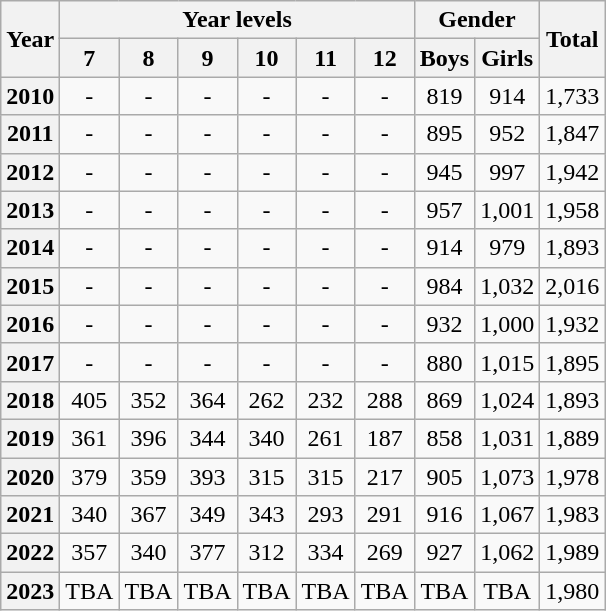<table class="wikitable sortable">
<tr>
<th rowspan=2>Year</th>
<th colspan=6>Year levels</th>
<th colspan=2>Gender</th>
<th rowspan=2>Total</th>
</tr>
<tr>
<th>7</th>
<th>8</th>
<th>9</th>
<th>10</th>
<th>11</th>
<th>12</th>
<th>Boys</th>
<th>Girls</th>
</tr>
<tr>
<th>2010</th>
<td style="text-align:center">-</td>
<td style="text-align:center">-</td>
<td style="text-align:center">-</td>
<td style="text-align:center">-</td>
<td style="text-align:center">-</td>
<td style="text-align:center">-</td>
<td style="text-align:center">819</td>
<td style="text-align:center">914</td>
<td style="text-align:center">1,733</td>
</tr>
<tr>
<th>2011</th>
<td style="text-align:center">-</td>
<td style="text-align:center">-</td>
<td style="text-align:center">-</td>
<td style="text-align:center">-</td>
<td style="text-align:center">-</td>
<td style="text-align:center">-</td>
<td style="text-align:center">895</td>
<td style="text-align:center">952</td>
<td style="text-align:center">1,847</td>
</tr>
<tr>
<th>2012</th>
<td style="text-align:center">-</td>
<td style="text-align:center">-</td>
<td style="text-align:center">-</td>
<td style="text-align:center">-</td>
<td style="text-align:center">-</td>
<td style="text-align:center">-</td>
<td style="text-align:center">945</td>
<td style="text-align:center">997</td>
<td style="text-align:center">1,942</td>
</tr>
<tr>
<th>2013</th>
<td style="text-align:center">-</td>
<td style="text-align:center">-</td>
<td style="text-align:center">-</td>
<td style="text-align:center">-</td>
<td style="text-align:center">-</td>
<td style="text-align:center">-</td>
<td style="text-align:center">957</td>
<td style="text-align:center">1,001</td>
<td style="text-align:center">1,958</td>
</tr>
<tr>
<th>2014</th>
<td style="text-align:center">-</td>
<td style="text-align:center">-</td>
<td style="text-align:center">-</td>
<td style="text-align:center">-</td>
<td style="text-align:center">-</td>
<td style="text-align:center">-</td>
<td style="text-align:center">914</td>
<td style="text-align:center">979</td>
<td style="text-align:center">1,893</td>
</tr>
<tr>
<th>2015</th>
<td style="text-align:center">-</td>
<td style="text-align:center">-</td>
<td style="text-align:center">-</td>
<td style="text-align:center">-</td>
<td style="text-align:center">-</td>
<td style="text-align:center">-</td>
<td style="text-align:center">984</td>
<td style="text-align:center">1,032</td>
<td style="text-align:center">2,016</td>
</tr>
<tr>
<th>2016</th>
<td style="text-align:center">-</td>
<td style="text-align:center">-</td>
<td style="text-align:center">-</td>
<td style="text-align:center">-</td>
<td style="text-align:center">-</td>
<td style="text-align:center">-</td>
<td style="text-align:center">932</td>
<td style="text-align:center">1,000</td>
<td style="text-align:center">1,932</td>
</tr>
<tr>
<th>2017</th>
<td style="text-align:center">-</td>
<td style="text-align:center">-</td>
<td style="text-align:center">-</td>
<td style="text-align:center">-</td>
<td style="text-align:center">-</td>
<td style="text-align:center">-</td>
<td style="text-align:center">880</td>
<td style="text-align:center">1,015</td>
<td style="text-align:center">1,895</td>
</tr>
<tr>
<th>2018</th>
<td style="text-align:center">405</td>
<td style="text-align:center">352</td>
<td style="text-align:center">364</td>
<td style="text-align:center">262</td>
<td style="text-align:center">232</td>
<td style="text-align:center">288</td>
<td style="text-align:center">869</td>
<td style="text-align:center">1,024</td>
<td style="text-align:center">1,893</td>
</tr>
<tr>
<th>2019</th>
<td style="text-align:center">361</td>
<td style="text-align:center">396</td>
<td style="text-align:center">344</td>
<td style="text-align:center">340</td>
<td style="text-align:center">261</td>
<td style="text-align:center">187</td>
<td style="text-align:center">858</td>
<td style="text-align:center">1,031</td>
<td style="text-align:center">1,889</td>
</tr>
<tr>
<th>2020</th>
<td style="text-align:center">379</td>
<td style="text-align:center">359</td>
<td style="text-align:center">393</td>
<td style="text-align:center">315</td>
<td style="text-align:center">315</td>
<td style="text-align:center">217</td>
<td style="text-align:center">905</td>
<td style="text-align:center">1,073</td>
<td style="text-align:center">1,978</td>
</tr>
<tr>
<th>2021</th>
<td style="text-align:center">340</td>
<td style="text-align:center">367</td>
<td style="text-align:center">349</td>
<td style="text-align:center">343</td>
<td style="text-align:center">293</td>
<td style="text-align:center">291</td>
<td style="text-align:center">916</td>
<td style="text-align:center">1,067</td>
<td style="text-align:center">1,983</td>
</tr>
<tr>
<th>2022</th>
<td style="text-align:center">357</td>
<td style="text-align:center">340</td>
<td style="text-align:center">377</td>
<td style="text-align:center">312</td>
<td style="text-align:center">334</td>
<td style="text-align:center">269</td>
<td style="text-align:center">927</td>
<td style="text-align:center">1,062</td>
<td style="text-align:center">1,989</td>
</tr>
<tr>
<th>2023</th>
<td style="text-align:center">TBA</td>
<td style="text-align:center">TBA</td>
<td style="text-align:center">TBA</td>
<td style="text-align:center">TBA</td>
<td style="text-align:center">TBA</td>
<td style="text-align:center">TBA</td>
<td style="text-align:center">TBA</td>
<td style="text-align:center">TBA</td>
<td style="text-align:center">1,980</td>
</tr>
</table>
